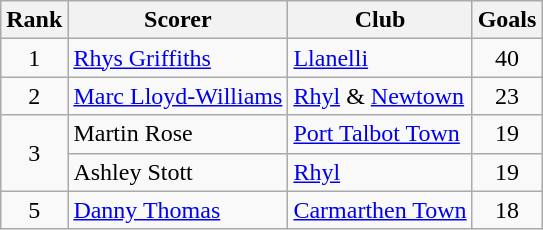<table class="wikitable">
<tr>
<th>Rank</th>
<th>Scorer</th>
<th>Club</th>
<th>Goals</th>
</tr>
<tr>
<td rowspan="1" align="center">1</td>
<td> <a href='#'>Rhys Griffiths</a></td>
<td><a href='#'>Llanelli</a></td>
<td align="center">40</td>
</tr>
<tr>
<td rowspan="1" align="center">2</td>
<td> <a href='#'>Marc Lloyd-Williams</a></td>
<td><a href='#'>Rhyl</a> & <a href='#'>Newtown</a></td>
<td align="center">23</td>
</tr>
<tr>
<td rowspan="2" align="center">3</td>
<td> Martin Rose</td>
<td><a href='#'>Port Talbot Town</a></td>
<td align="center">19</td>
</tr>
<tr>
<td> Ashley Stott</td>
<td><a href='#'>Rhyl</a></td>
<td align="center">19</td>
</tr>
<tr>
<td rowspan="1" align="center">5</td>
<td> <a href='#'>Danny Thomas</a></td>
<td><a href='#'>Carmarthen Town</a></td>
<td align="center">18</td>
</tr>
</table>
